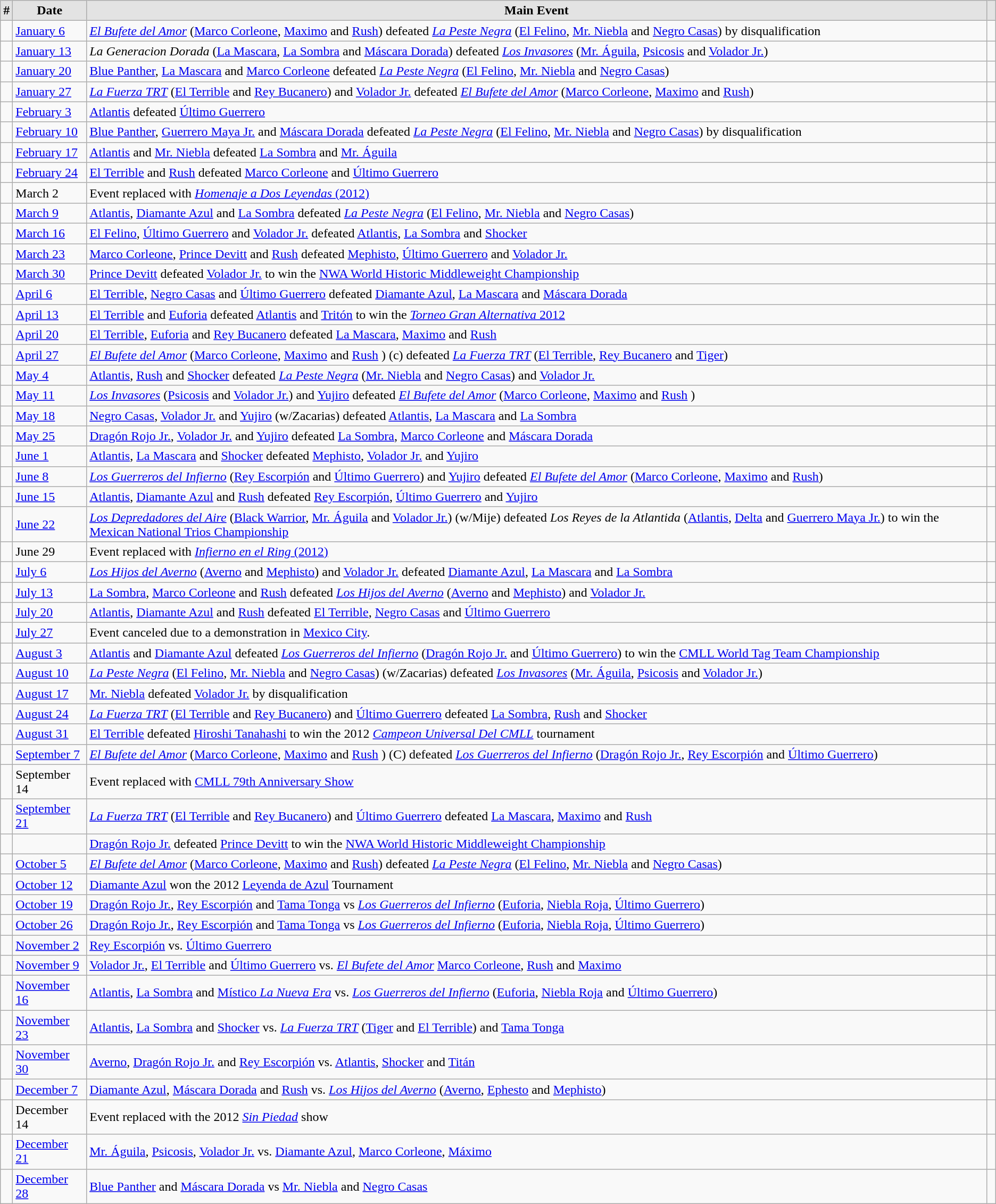<table text-align: left;" class="wikitable sortable">
<tr>
<th style="border-style: none none solid solid; background: #e3e3e3"><strong>#</strong></th>
<th style="border-style: none none solid solid; background: #e3e3e3"><strong>Date</strong></th>
<th style="border-style: none none solid solid; background: #e3e3e3"><strong>Main Event</strong></th>
<th class="unsortable" style="border-style: none none solid solid; background: #e3e3e3"><strong></strong></th>
</tr>
<tr>
<td></td>
<td><a href='#'>January 6</a></td>
<td><em><a href='#'>El Bufete del Amor</a></em> (<a href='#'>Marco Corleone</a>, <a href='#'>Maximo</a> and <a href='#'>Rush</a>) defeated <em><a href='#'>La Peste Negra</a></em> (<a href='#'>El Felino</a>, <a href='#'>Mr. Niebla</a> and <a href='#'>Negro Casas</a>) by disqualification</td>
<td></td>
</tr>
<tr>
<td></td>
<td><a href='#'>January 13</a></td>
<td><em>La Generacion Dorada</em> (<a href='#'>La Mascara</a>, <a href='#'>La Sombra</a> and <a href='#'>Máscara Dorada</a>) defeated <em><a href='#'>Los Invasores</a></em> (<a href='#'>Mr. Águila</a>, <a href='#'>Psicosis</a> and <a href='#'>Volador Jr.</a>)</td>
<td></td>
</tr>
<tr>
<td></td>
<td><a href='#'>January 20</a></td>
<td><a href='#'>Blue Panther</a>, <a href='#'>La Mascara</a> and <a href='#'>Marco Corleone</a> defeated  <em><a href='#'>La Peste Negra</a></em> (<a href='#'>El Felino</a>, <a href='#'>Mr. Niebla</a> and <a href='#'>Negro Casas</a>)</td>
<td></td>
</tr>
<tr>
<td></td>
<td><a href='#'>January 27</a></td>
<td><em><a href='#'>La Fuerza TRT</a></em> (<a href='#'>El Terrible</a> and <a href='#'>Rey Bucanero</a>) and <a href='#'>Volador Jr.</a> defeated <em><a href='#'>El Bufete del Amor</a></em> (<a href='#'>Marco Corleone</a>, <a href='#'>Maximo</a> and <a href='#'>Rush</a>)</td>
<td></td>
</tr>
<tr>
<td></td>
<td><a href='#'>February 3</a></td>
<td><a href='#'>Atlantis</a> defeated <a href='#'>Último Guerrero</a></td>
<td></td>
</tr>
<tr>
<td></td>
<td><a href='#'>February 10</a></td>
<td><a href='#'>Blue Panther</a>, <a href='#'>Guerrero Maya Jr.</a> and <a href='#'>Máscara Dorada</a> defeated <em><a href='#'>La Peste Negra</a></em> (<a href='#'>El Felino</a>, <a href='#'>Mr. Niebla</a> and <a href='#'>Negro Casas</a>) by disqualification</td>
<td></td>
</tr>
<tr>
<td></td>
<td><a href='#'>February 17</a></td>
<td><a href='#'>Atlantis</a> and <a href='#'>Mr. Niebla</a> defeated <a href='#'>La Sombra</a> and <a href='#'>Mr. Águila</a></td>
<td></td>
</tr>
<tr>
<td></td>
<td><a href='#'>February 24</a></td>
<td><a href='#'>El Terrible</a> and <a href='#'>Rush</a> defeated <a href='#'>Marco Corleone</a> and <a href='#'>Último Guerrero</a></td>
<td></td>
</tr>
<tr>
<td></td>
<td>March 2</td>
<td>Event replaced with <a href='#'><em>Homenaje a Dos Leyendas</em> (2012)</a></td>
<td></td>
</tr>
<tr>
<td></td>
<td><a href='#'>March 9</a></td>
<td><a href='#'>Atlantis</a>, <a href='#'>Diamante Azul</a> and <a href='#'>La Sombra</a> defeated <em><a href='#'>La Peste Negra</a></em> (<a href='#'>El Felino</a>, <a href='#'>Mr. Niebla</a> and <a href='#'>Negro Casas</a>)</td>
<td></td>
</tr>
<tr>
<td></td>
<td><a href='#'>March 16</a></td>
<td><a href='#'>El Felino</a>, <a href='#'>Último Guerrero</a> and <a href='#'>Volador Jr.</a> defeated <a href='#'>Atlantis</a>, <a href='#'>La Sombra</a> and <a href='#'>Shocker</a></td>
<td></td>
</tr>
<tr>
<td></td>
<td><a href='#'>March 23</a></td>
<td><a href='#'>Marco Corleone</a>, <a href='#'>Prince Devitt</a> and <a href='#'>Rush</a> defeated <a href='#'>Mephisto</a>, <a href='#'>Último Guerrero</a> and <a href='#'>Volador Jr.</a></td>
<td></td>
</tr>
<tr>
<td></td>
<td><a href='#'>March 30</a></td>
<td><a href='#'>Prince Devitt</a> defeated <a href='#'>Volador Jr.</a> to win the <a href='#'>NWA World Historic Middleweight Championship</a></td>
<td></td>
</tr>
<tr>
<td></td>
<td><a href='#'>April 6</a></td>
<td><a href='#'>El Terrible</a>, <a href='#'>Negro Casas</a> and <a href='#'>Último Guerrero</a> defeated <a href='#'>Diamante Azul</a>, <a href='#'>La Mascara</a> and <a href='#'>Máscara Dorada</a></td>
<td></td>
</tr>
<tr>
<td></td>
<td><a href='#'>April 13</a></td>
<td><a href='#'>El Terrible</a> and <a href='#'>Euforia</a> defeated <a href='#'>Atlantis</a> and <a href='#'>Tritón</a> to win the <a href='#'><em>Torneo Gran Alternativa</em> 2012</a></td>
<td></td>
</tr>
<tr>
<td></td>
<td><a href='#'>April 20</a></td>
<td><a href='#'>El Terrible</a>, <a href='#'>Euforia</a> and <a href='#'>Rey Bucanero</a> defeated <a href='#'>La Mascara</a>, <a href='#'>Maximo</a> and <a href='#'>Rush</a></td>
<td></td>
</tr>
<tr>
<td></td>
<td><a href='#'>April 27</a></td>
<td><em><a href='#'>El Bufete del Amor</a></em> (<a href='#'>Marco Corleone</a>, <a href='#'>Maximo</a> and <a href='#'>Rush</a> ) (c) defeated <em><a href='#'>La Fuerza TRT</a></em> (<a href='#'>El Terrible</a>, <a href='#'>Rey Bucanero</a> and <a href='#'>Tiger</a>)</td>
<td></td>
</tr>
<tr>
<td></td>
<td><a href='#'>May 4</a></td>
<td><a href='#'>Atlantis</a>, <a href='#'>Rush</a> and <a href='#'>Shocker</a> defeated <em><a href='#'>La Peste Negra</a></em> (<a href='#'>Mr. Niebla</a> and <a href='#'>Negro Casas</a>) and <a href='#'>Volador Jr.</a></td>
<td></td>
</tr>
<tr>
<td></td>
<td><a href='#'>May 11</a></td>
<td><em><a href='#'>Los Invasores</a></em> (<a href='#'>Psicosis</a> and <a href='#'>Volador Jr.</a>) and <a href='#'>Yujiro</a> defeated <em><a href='#'>El Bufete del Amor</a></em> (<a href='#'>Marco Corleone</a>, <a href='#'>Maximo</a> and <a href='#'>Rush</a> )</td>
<td></td>
</tr>
<tr>
<td></td>
<td><a href='#'>May 18</a></td>
<td><a href='#'>Negro Casas</a>, <a href='#'>Volador Jr.</a> and <a href='#'>Yujiro</a> (w/Zacarias) defeated <a href='#'>Atlantis</a>, <a href='#'>La Mascara</a> and <a href='#'>La Sombra</a></td>
<td></td>
</tr>
<tr>
<td></td>
<td><a href='#'>May 25</a></td>
<td><a href='#'>Dragón Rojo Jr.</a>, <a href='#'>Volador Jr.</a> and <a href='#'>Yujiro</a> defeated <a href='#'>La Sombra</a>, <a href='#'>Marco Corleone</a> and <a href='#'>Máscara Dorada</a></td>
<td></td>
</tr>
<tr>
<td></td>
<td><a href='#'>June 1</a></td>
<td><a href='#'>Atlantis</a>, <a href='#'>La Mascara</a> and <a href='#'>Shocker</a> defeated <a href='#'>Mephisto</a>, <a href='#'>Volador Jr.</a> and <a href='#'>Yujiro</a></td>
<td></td>
</tr>
<tr>
<td></td>
<td><a href='#'>June 8</a></td>
<td><em><a href='#'>Los Guerreros del Infierno</a></em> (<a href='#'>Rey Escorpión</a> and <a href='#'>Último Guerrero</a>) and <a href='#'>Yujiro</a> defeated <em><a href='#'>El Bufete del Amor</a></em> (<a href='#'>Marco Corleone</a>, <a href='#'>Maximo</a> and <a href='#'>Rush</a>)</td>
<td></td>
</tr>
<tr>
<td></td>
<td><a href='#'>June 15</a></td>
<td><a href='#'>Atlantis</a>, <a href='#'>Diamante Azul</a> and <a href='#'>Rush</a> defeated <a href='#'>Rey Escorpión</a>, <a href='#'>Último Guerrero</a> and <a href='#'>Yujiro</a></td>
<td></td>
</tr>
<tr>
<td></td>
<td><a href='#'>June 22</a></td>
<td><em><a href='#'>Los Depredadores del Aire</a></em> (<a href='#'>Black Warrior</a>, <a href='#'>Mr. Águila</a> and <a href='#'>Volador Jr.</a>) (w/Mije) defeated <em>Los Reyes de la Atlantida</em> (<a href='#'>Atlantis</a>, <a href='#'>Delta</a> and <a href='#'>Guerrero Maya Jr.</a>) to win the <a href='#'>Mexican National Trios Championship</a></td>
<td></td>
</tr>
<tr>
<td></td>
<td>June 29</td>
<td>Event replaced with <a href='#'><em>Infierno en el Ring</em> (2012)</a></td>
<td></td>
</tr>
<tr>
<td></td>
<td><a href='#'>July 6</a></td>
<td><em><a href='#'>Los Hijos del Averno</a></em> (<a href='#'>Averno</a> and <a href='#'>Mephisto</a>) and <a href='#'>Volador Jr.</a> defeated <a href='#'>Diamante Azul</a>, <a href='#'>La Mascara</a> and <a href='#'>La Sombra</a></td>
<td></td>
</tr>
<tr>
<td></td>
<td><a href='#'>July 13</a></td>
<td><a href='#'>La Sombra</a>, <a href='#'>Marco Corleone</a> and <a href='#'>Rush</a> defeated <em><a href='#'>Los Hijos del Averno</a></em> (<a href='#'>Averno</a> and <a href='#'>Mephisto</a>) and <a href='#'>Volador Jr.</a></td>
<td></td>
</tr>
<tr>
<td></td>
<td><a href='#'>July 20</a></td>
<td><a href='#'>Atlantis</a>, <a href='#'>Diamante Azul</a> and <a href='#'>Rush</a> defeated <a href='#'>El Terrible</a>, <a href='#'>Negro Casas</a> and <a href='#'>Último Guerrero</a></td>
<td></td>
</tr>
<tr>
<td></td>
<td><a href='#'>July 27</a></td>
<td>Event canceled due to a demonstration in <a href='#'>Mexico City</a>.</td>
<td></td>
</tr>
<tr>
<td></td>
<td><a href='#'>August 3</a></td>
<td><a href='#'>Atlantis</a> and <a href='#'>Diamante Azul</a> defeated <em><a href='#'>Los Guerreros del Infierno</a></em> (<a href='#'>Dragón Rojo Jr.</a> and <a href='#'>Último Guerrero</a>) to win the <a href='#'>CMLL World Tag Team Championship</a></td>
<td></td>
</tr>
<tr>
<td></td>
<td><a href='#'>August 10</a></td>
<td><em><a href='#'>La Peste Negra</a></em> (<a href='#'>El Felino</a>, <a href='#'>Mr. Niebla</a> and <a href='#'>Negro Casas</a>) (w/Zacarias) defeated <em><a href='#'>Los Invasores</a></em> (<a href='#'>Mr. Águila</a>, <a href='#'>Psicosis</a> and <a href='#'>Volador Jr.</a>)</td>
<td></td>
</tr>
<tr>
<td></td>
<td><a href='#'>August 17</a></td>
<td><a href='#'>Mr. Niebla</a> defeated <a href='#'>Volador Jr.</a> by disqualification</td>
<td></td>
</tr>
<tr>
<td></td>
<td><a href='#'>August 24</a></td>
<td><em><a href='#'>La Fuerza TRT</a></em> (<a href='#'>El Terrible</a> and <a href='#'>Rey Bucanero</a>) and <a href='#'>Último Guerrero</a> defeated <a href='#'>La Sombra</a>, <a href='#'>Rush</a> and <a href='#'>Shocker</a></td>
<td></td>
</tr>
<tr>
<td></td>
<td><a href='#'>August 31</a></td>
<td><a href='#'>El Terrible</a> defeated <a href='#'>Hiroshi Tanahashi</a> to win the 2012 <em><a href='#'>Campeon Universal Del CMLL</a></em> tournament</td>
<td></td>
</tr>
<tr>
<td></td>
<td><a href='#'>September 7</a></td>
<td><em><a href='#'>El Bufete del Amor</a></em> (<a href='#'>Marco Corleone</a>, <a href='#'>Maximo</a> and <a href='#'>Rush</a> ) (C) defeated <em><a href='#'>Los Guerreros del Infierno</a></em> (<a href='#'>Dragón Rojo Jr.</a>, <a href='#'>Rey Escorpión</a> and <a href='#'>Último Guerrero</a>)</td>
<td></td>
</tr>
<tr>
<td></td>
<td>September 14</td>
<td>Event replaced with <a href='#'>CMLL 79th Anniversary Show</a></td>
<td></td>
</tr>
<tr>
<td></td>
<td><a href='#'>September 21</a></td>
<td><em><a href='#'>La Fuerza TRT</a></em> (<a href='#'>El Terrible</a> and <a href='#'>Rey Bucanero</a>) and <a href='#'>Último Guerrero</a> defeated <a href='#'>La Mascara</a>, <a href='#'>Maximo</a> and <a href='#'>Rush</a></td>
<td></td>
</tr>
<tr>
<td></td>
<td></td>
<td><a href='#'>Dragón Rojo Jr.</a> defeated <a href='#'>Prince Devitt</a> to win the <a href='#'>NWA World Historic Middleweight Championship</a></td>
<td></td>
</tr>
<tr>
<td></td>
<td><a href='#'>October 5</a></td>
<td><em><a href='#'>El Bufete del Amor</a></em> (<a href='#'>Marco Corleone</a>, <a href='#'>Maximo</a> and <a href='#'>Rush</a>) defeated <em><a href='#'>La Peste Negra</a></em> (<a href='#'>El Felino</a>, <a href='#'>Mr. Niebla</a> and <a href='#'>Negro Casas</a>)</td>
<td></td>
</tr>
<tr>
<td></td>
<td><a href='#'>October 12</a></td>
<td><a href='#'>Diamante Azul</a> won the 2012 <a href='#'>Leyenda de Azul</a> Tournament</td>
<td></td>
</tr>
<tr>
<td></td>
<td><a href='#'>October 19</a></td>
<td><a href='#'>Dragón Rojo Jr.</a>, <a href='#'>Rey Escorpión</a> and <a href='#'>Tama Tonga</a> vs <em><a href='#'>Los Guerreros del Infierno</a></em> (<a href='#'>Euforia</a>, <a href='#'>Niebla Roja</a>, <a href='#'>Último Guerrero</a>)</td>
<td></td>
</tr>
<tr>
<td></td>
<td><a href='#'>October 26</a></td>
<td><a href='#'>Dragón Rojo Jr.</a>, <a href='#'>Rey Escorpión</a> and <a href='#'>Tama Tonga</a> vs <em><a href='#'>Los Guerreros del Infierno</a></em> (<a href='#'>Euforia</a>, <a href='#'>Niebla Roja</a>, <a href='#'>Último Guerrero</a>)</td>
<td></td>
</tr>
<tr>
<td></td>
<td><a href='#'>November 2</a></td>
<td><a href='#'>Rey Escorpión</a> vs. <a href='#'>Último Guerrero</a></td>
<td></td>
</tr>
<tr>
<td></td>
<td><a href='#'>November 9</a></td>
<td><a href='#'>Volador Jr.</a>, <a href='#'>El Terrible</a> and <a href='#'>Último Guerrero</a> vs. <em><a href='#'>El Bufete del Amor</a></em> <a href='#'>Marco Corleone</a>, <a href='#'>Rush</a> and <a href='#'>Maximo</a></td>
<td></td>
</tr>
<tr>
<td></td>
<td><a href='#'>November 16</a></td>
<td><a href='#'>Atlantis</a>, <a href='#'>La Sombra</a> and <a href='#'>Místico <em>La Nueva Era</em></a> vs. <em><a href='#'>Los Guerreros del Infierno</a></em> (<a href='#'>Euforia</a>, <a href='#'>Niebla Roja</a> and <a href='#'>Último Guerrero</a>)</td>
<td></td>
</tr>
<tr>
<td></td>
<td><a href='#'>November 23</a></td>
<td><a href='#'>Atlantis</a>, <a href='#'>La Sombra</a> and <a href='#'>Shocker</a> vs. <em><a href='#'>La Fuerza TRT</a></em> (<a href='#'>Tiger</a> and <a href='#'>El Terrible</a>) and <a href='#'>Tama Tonga</a></td>
<td></td>
</tr>
<tr>
<td></td>
<td><a href='#'>November 30</a></td>
<td><a href='#'>Averno</a>, <a href='#'>Dragón Rojo Jr.</a> and <a href='#'>Rey Escorpión</a> vs. <a href='#'>Atlantis</a>, <a href='#'>Shocker</a> and <a href='#'>Titán</a></td>
<td></td>
</tr>
<tr>
<td></td>
<td><a href='#'>December 7</a></td>
<td><a href='#'>Diamante Azul</a>, <a href='#'>Máscara Dorada</a> and <a href='#'>Rush</a> vs. <em><a href='#'>Los Hijos del Averno</a></em> (<a href='#'>Averno</a>, <a href='#'>Ephesto</a> and <a href='#'>Mephisto</a>)</td>
<td></td>
</tr>
<tr>
<td></td>
<td>December 14</td>
<td>Event replaced with the 2012 <em><a href='#'>Sin Piedad</a></em> show</td>
<td></td>
</tr>
<tr>
<td></td>
<td><a href='#'>December 21</a></td>
<td><a href='#'>Mr. Águila</a>, <a href='#'>Psicosis</a>, <a href='#'>Volador Jr.</a> vs. <a href='#'>Diamante Azul</a>, <a href='#'>Marco Corleone</a>, <a href='#'>Máximo</a></td>
<td> </td>
</tr>
<tr>
<td></td>
<td><a href='#'>December 28</a></td>
<td><a href='#'>Blue Panther</a> and <a href='#'>Máscara Dorada</a> vs <a href='#'>Mr. Niebla</a> and <a href='#'>Negro Casas</a></td>
<td> </td>
</tr>
</table>
